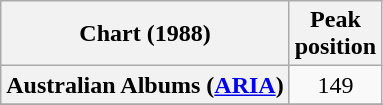<table class="wikitable sortable plainrowheaders" style="text-align:center">
<tr>
<th scope="col">Chart (1988)</th>
<th scope="col">Peak<br> position</th>
</tr>
<tr>
<th scope="row">Australian Albums (<a href='#'>ARIA</a>)</th>
<td align="center">149</td>
</tr>
<tr>
</tr>
<tr>
</tr>
<tr>
</tr>
</table>
